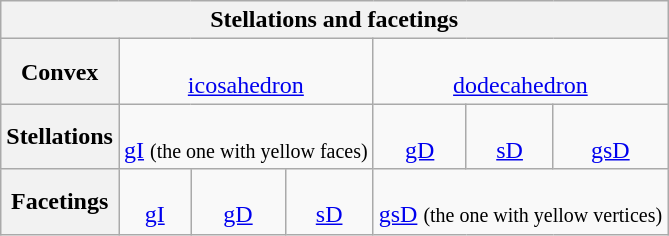<table class="wikitable collapsible collapsed" style="text-align: center;">
<tr>
<th colspan="7">Stellations and facetings</th>
</tr>
<tr>
<th>Convex</th>
<td colspan="3"><br><a href='#'>icosahedron</a></td>
<td colspan="3"><br><a href='#'>dodecahedron</a></td>
</tr>
<tr>
<th>Stellations</th>
<td colspan="3"><br><a href='#'>gI</a> <small>(the one with yellow faces)</small></td>
<td><br><a href='#'>gD</a></td>
<td><br><a href='#'>sD</a></td>
<td><br><a href='#'>gsD</a></td>
</tr>
<tr>
<th>Facetings</th>
<td><br><a href='#'>gI</a></td>
<td><br><a href='#'>gD</a></td>
<td><br><a href='#'>sD</a></td>
<td colspan="3"><br><a href='#'>gsD</a> <small>(the one with yellow vertices)</small></td>
</tr>
</table>
